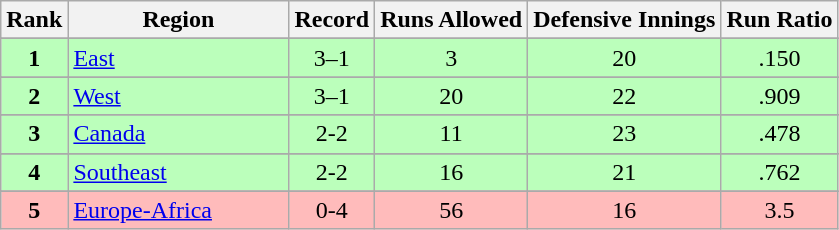<table class="wikitable">
<tr>
<th>Rank</th>
<th>Region</th>
<th>Record</th>
<th>Runs Allowed</th>
<th>Defensive Innings</th>
<th>Run Ratio</th>
</tr>
<tr>
</tr>
<tr bgcolor="bbffbb">
<td align=center><strong>1</strong></td>
<td align="left" width="120"> <a href='#'>East</a></td>
<td align=center>3–1</td>
<td align=center>3</td>
<td align=center>20</td>
<td align=center>.150</td>
</tr>
<tr>
</tr>
<tr bgcolor="bbffbb">
<td align=center><strong>2</strong></td>
<td align="left" width="120"> <a href='#'>West</a></td>
<td align=center>3–1</td>
<td align=center>20</td>
<td align=center>22</td>
<td align=center>.909</td>
</tr>
<tr>
</tr>
<tr bgcolor="bbffbb">
<td align=center><strong>3</strong></td>
<td align="left" width="140"> <a href='#'>Canada</a></td>
<td align=center>2-2</td>
<td align=center>11</td>
<td align=center>23</td>
<td align=center>.478</td>
</tr>
<tr>
</tr>
<tr bgcolor="bbffbb">
<td align=center><strong>4</strong></td>
<td align="left" width="120"> <a href='#'>Southeast</a></td>
<td align=center>2-2</td>
<td align=center>16</td>
<td align=center>21</td>
<td align=center>.762</td>
</tr>
<tr>
</tr>
<tr bgcolor="ffbbbb">
<td align=center><strong>5</strong></td>
<td align="left" width="120"> <a href='#'>Europe-Africa</a></td>
<td align=center>0-4</td>
<td align=center>56</td>
<td align=center>16</td>
<td align=center>3.5</td>
</tr>
</table>
